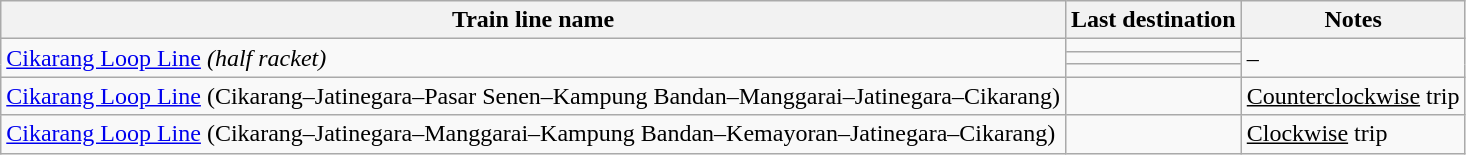<table class="wikitable sortable">
<tr>
<th>Train line name</th>
<th>Last destination</th>
<th>Notes</th>
</tr>
<tr>
<td rowspan="3"> <a href='#'>Cikarang Loop Line</a> <em>(half racket)</em></td>
<td></td>
<td rowspan="3">–</td>
</tr>
<tr>
<td></td>
</tr>
<tr>
<td></td>
</tr>
<tr>
<td> <a href='#'>Cikarang Loop Line</a> (Cikarang–Jatinegara–Pasar Senen–Kampung Bandan–Manggarai–Jatinegara–Cikarang)</td>
<td></td>
<td><u>Counterclockwise</u> trip</td>
</tr>
<tr>
<td> <a href='#'>Cikarang Loop Line</a> (Cikarang–Jatinegara–Manggarai–Kampung Bandan–Kemayoran–Jatinegara–Cikarang)</td>
<td></td>
<td><u>Clockwise</u> trip</td>
</tr>
</table>
